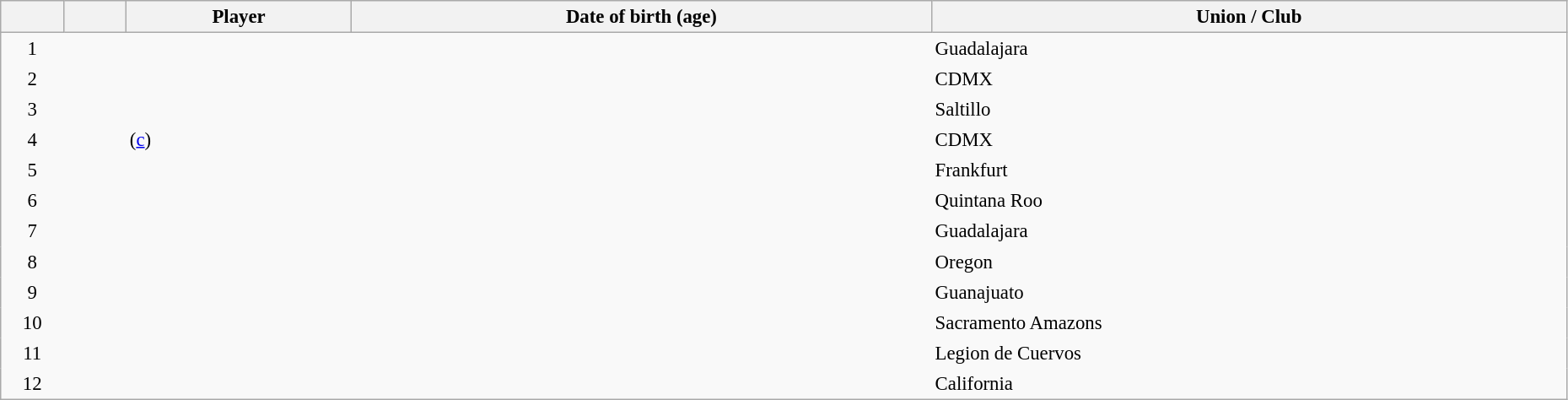<table class="sortable wikitable plainrowheaders" style="font-size:95%; width: 98%">
<tr>
<th scope="col" style="width:4%"></th>
<th scope="col" style="width:4%"></th>
<th scope="col">Player</th>
<th scope="col">Date of birth (age)</th>
<th scope="col">Union / Club</th>
</tr>
<tr>
<td style="text-align:center; border:0">1</td>
<td style="text-align:center; border:0"></td>
<td style="text-align:left; border:0"></td>
<td style="text-align:left; border:0"></td>
<td style="text-align:left; border:0"> Guadalajara</td>
</tr>
<tr>
<td style="text-align:center; border:0">2</td>
<td style="text-align:center; border:0"></td>
<td style="text-align:left; border:0"></td>
<td style="text-align:left; border:0"></td>
<td style="text-align:left; border:0"> CDMX</td>
</tr>
<tr>
<td style="text-align:center; border:0">3</td>
<td style="text-align:center; border:0"></td>
<td style="text-align:left; border:0"></td>
<td style="text-align:left; border:0"></td>
<td style="text-align:left; border:0"> Saltillo</td>
</tr>
<tr>
<td style="text-align:center; border:0">4</td>
<td style="text-align:center; border:0"></td>
<td style="text-align:left; border:0"> (<a href='#'>c</a>)</td>
<td style="text-align:left; border:0"></td>
<td style="text-align:left; border:0"> CDMX</td>
</tr>
<tr>
<td style="text-align:center; border:0">5</td>
<td style="text-align:center; border:0"></td>
<td style="text-align:left; border:0"></td>
<td style="text-align:left; border:0"></td>
<td style="text-align:left; border:0"> Frankfurt</td>
</tr>
<tr>
<td style="text-align:center; border:0">6</td>
<td style="text-align:center; border:0"></td>
<td style="text-align:left; border:0"></td>
<td style="text-align:left; border:0"></td>
<td style="text-align:left; border:0"> Quintana Roo</td>
</tr>
<tr>
<td style="text-align:center; border:0">7</td>
<td style="text-align:center; border:0"></td>
<td style="text-align:left; border:0"></td>
<td style="text-align:left; border:0"></td>
<td style="text-align:left; border:0"> Guadalajara</td>
</tr>
<tr>
<td style="text-align:center; border:0">8</td>
<td style="text-align:center; border:0"></td>
<td style="text-align:left; border:0"></td>
<td style="text-align:left; border:0"></td>
<td style="text-align:left; border:0"> Oregon</td>
</tr>
<tr>
<td style="text-align:center; border:0">9</td>
<td style="text-align:center; border:0"></td>
<td style="text-align:left; border:0"></td>
<td style="text-align:left; border:0"></td>
<td style="text-align:left; border:0"> Guanajuato</td>
</tr>
<tr>
<td style="text-align:center; border:0">10</td>
<td style="text-align:center; border:0"></td>
<td style="text-align:left; border:0"></td>
<td style="text-align:left; border:0"></td>
<td style="text-align:left; border:0"> Sacramento Amazons</td>
</tr>
<tr>
<td style="text-align:center; border:0">11</td>
<td style="text-align:center; border:0"></td>
<td style="text-align:left; border:0"></td>
<td style="text-align:left; border:0"></td>
<td style="text-align:left; border:0"> Legion de Cuervos</td>
</tr>
<tr>
<td style="text-align:center; border:0">12</td>
<td style="text-align:center; border:0"></td>
<td style="text-align:left; border:0"></td>
<td style="text-align:left; border:0"></td>
<td style="text-align:left; border:0"> California</td>
</tr>
</table>
